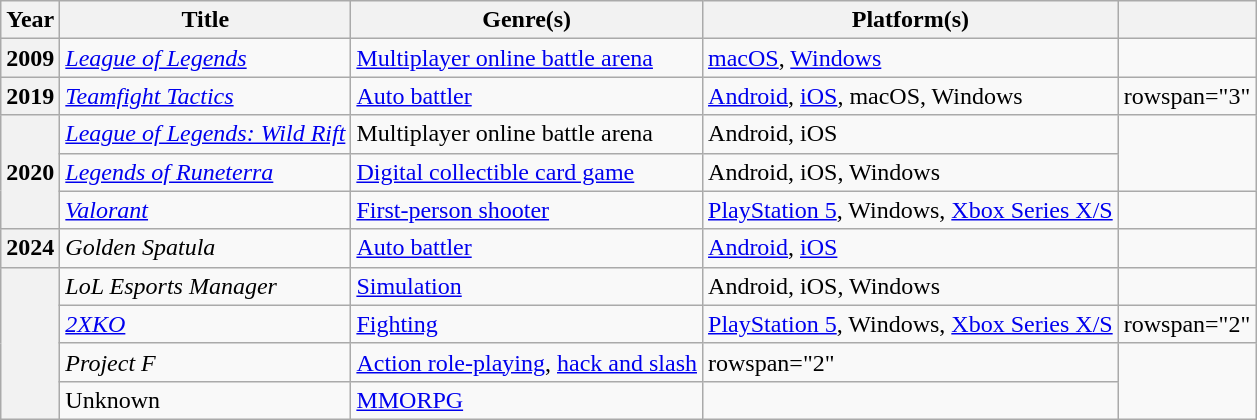<table class="wikitable sortable plainrowheaders">
<tr>
<th scope="col">Year</th>
<th scope="col">Title</th>
<th scope="col">Genre(s)</th>
<th scope="col">Platform(s)</th>
<th scope="col" class="unsortable"></th>
</tr>
<tr>
<th scope="row">2009</th>
<td><em><a href='#'>League of Legends</a></em></td>
<td><a href='#'>Multiplayer online battle arena</a></td>
<td><a href='#'>macOS</a>, <a href='#'>Windows</a></td>
<td></td>
</tr>
<tr>
<th scope="row">2019</th>
<td><em><a href='#'>Teamfight Tactics</a></em></td>
<td><a href='#'>Auto battler</a></td>
<td><a href='#'>Android</a>, <a href='#'>iOS</a>, macOS, Windows</td>
<td>rowspan="3" </td>
</tr>
<tr>
<th scope="row" rowspan="3">2020</th>
<td><em><a href='#'>League of Legends: Wild Rift</a></em></td>
<td>Multiplayer online battle arena</td>
<td>Android, iOS</td>
</tr>
<tr>
<td><em><a href='#'>Legends of Runeterra</a></em></td>
<td><a href='#'>Digital collectible card game</a></td>
<td>Android, iOS, Windows</td>
</tr>
<tr>
<td><em><a href='#'>Valorant</a></em></td>
<td><a href='#'>First-person shooter</a></td>
<td><a href='#'>PlayStation 5</a>, Windows, <a href='#'>Xbox Series X/S</a></td>
<td></td>
</tr>
<tr>
<th scope="row">2024</th>
<td><em>Golden Spatula</em></td>
<td><a href='#'>Auto battler</a></td>
<td><a href='#'>Android</a>, <a href='#'>iOS</a></td>
<td></td>
</tr>
<tr>
<th scope="row" rowspan="4"></th>
<td><em>LoL Esports Manager</em></td>
<td><a href='#'>Simulation</a></td>
<td>Android, iOS, Windows</td>
<td></td>
</tr>
<tr>
<td><em><a href='#'>2XKO</a></em></td>
<td><a href='#'>Fighting</a></td>
<td><a href='#'>PlayStation 5</a>, Windows, <a href='#'>Xbox Series X/S</a></td>
<td>rowspan="2" </td>
</tr>
<tr>
<td><em>Project F</em></td>
<td><a href='#'>Action role-playing</a>, <a href='#'>hack and slash</a></td>
<td>rowspan="2" </td>
</tr>
<tr>
<td>Unknown</td>
<td><a href='#'>MMORPG</a></td>
<td></td>
</tr>
</table>
